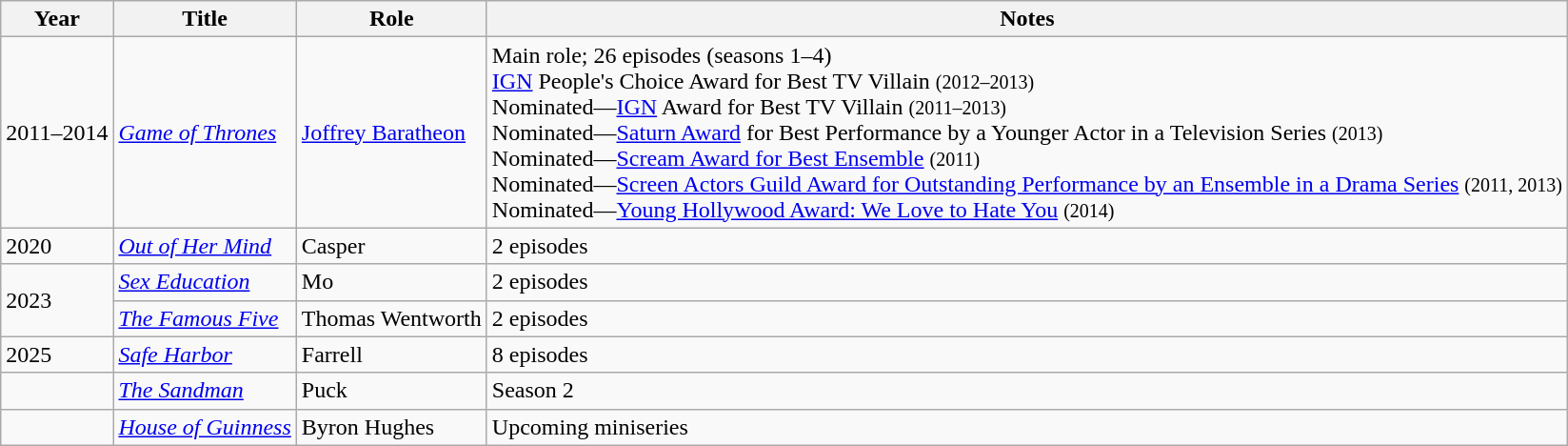<table class="wikitable sortable">
<tr>
<th>Year</th>
<th>Title</th>
<th>Role</th>
<th class="unsortable">Notes</th>
</tr>
<tr>
<td>2011–2014</td>
<td><em><a href='#'>Game of Thrones</a></em></td>
<td><a href='#'>Joffrey Baratheon</a></td>
<td>Main role; 26 episodes (seasons 1–4)<br><a href='#'>IGN</a> People's Choice Award for Best TV Villain <small>(2012–2013)</small> <br>Nominated—<a href='#'>IGN</a> Award for Best TV Villain <small>(2011–2013)</small> <br>Nominated—<a href='#'>Saturn Award</a> for Best Performance by a Younger Actor in a Television Series <small>(2013)</small><br>Nominated—<a href='#'>Scream Award for Best Ensemble</a> <small>(2011)</small><br> Nominated—<a href='#'>Screen Actors Guild Award for Outstanding Performance by an Ensemble in a Drama Series</a> <small>(2011, 2013)</small> <br> Nominated—<a href='#'>Young Hollywood Award: We Love to Hate You</a> <small>(2014)</small></td>
</tr>
<tr>
<td>2020</td>
<td><em><a href='#'>Out of Her Mind</a></em></td>
<td>Casper</td>
<td>2 episodes</td>
</tr>
<tr>
<td rowspan="2">2023</td>
<td><em><a href='#'>Sex Education</a></em></td>
<td>Mo</td>
<td>2 episodes</td>
</tr>
<tr>
<td><em><a href='#'>The Famous Five</a></em></td>
<td>Thomas Wentworth</td>
<td>2 episodes</td>
</tr>
<tr>
<td>2025</td>
<td><em><a href='#'>Safe Harbor</a></em></td>
<td>Farrell</td>
<td>8 episodes</td>
</tr>
<tr>
<td></td>
<td><em><a href='#'>The Sandman</a></em></td>
<td>Puck</td>
<td>Season 2</td>
</tr>
<tr>
<td></td>
<td><em><a href='#'>House of Guinness</a></em></td>
<td>Byron Hughes</td>
<td>Upcoming miniseries</td>
</tr>
</table>
